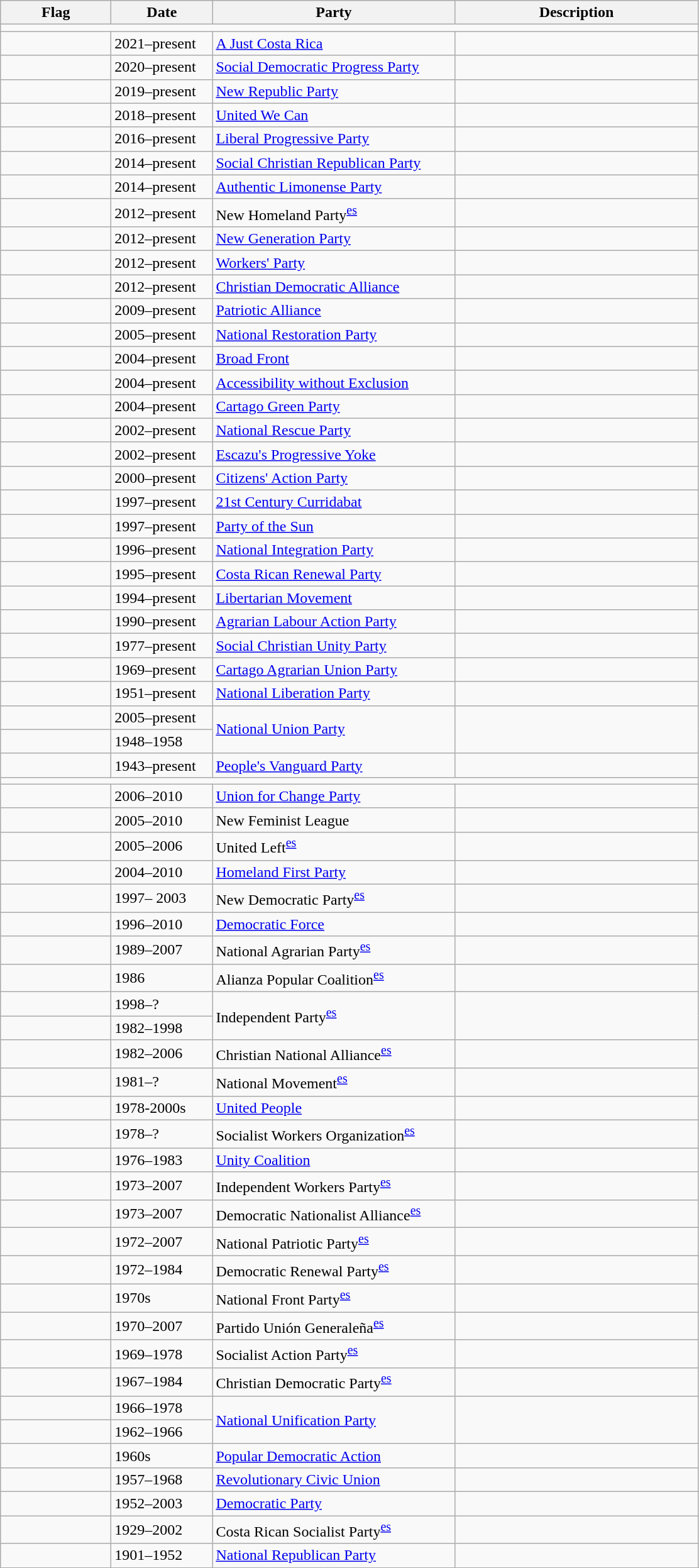<table class="wikitable">
<tr>
<th style="width:110px;">Flag</th>
<th style="width:100px;">Date</th>
<th style="width:250px;">Party</th>
<th style="width:250px;">Description</th>
</tr>
<tr>
<td colspan="4"></td>
</tr>
<tr>
<td></td>
<td>2021–present</td>
<td><a href='#'>A Just Costa Rica</a></td>
<td></td>
</tr>
<tr>
<td></td>
<td>2020–present</td>
<td><a href='#'>Social Democratic Progress Party</a></td>
<td></td>
</tr>
<tr>
<td></td>
<td>2019–present</td>
<td><a href='#'>New Republic Party</a></td>
<td></td>
</tr>
<tr>
<td></td>
<td>2018–present</td>
<td><a href='#'>United We Can</a></td>
<td></td>
</tr>
<tr>
<td></td>
<td>2016–present</td>
<td><a href='#'>Liberal Progressive Party</a></td>
<td></td>
</tr>
<tr>
<td></td>
<td>2014–present</td>
<td><a href='#'>Social Christian Republican Party</a></td>
<td></td>
</tr>
<tr>
<td></td>
<td>2014–present</td>
<td><a href='#'>Authentic Limonense Party</a></td>
<td></td>
</tr>
<tr>
<td></td>
<td>2012–present</td>
<td>New Homeland Party<sup><a href='#'>es</a></sup></td>
<td></td>
</tr>
<tr>
<td></td>
<td>2012–present</td>
<td><a href='#'>New Generation Party</a></td>
<td></td>
</tr>
<tr>
<td></td>
<td>2012–present</td>
<td><a href='#'>Workers' Party</a></td>
<td></td>
</tr>
<tr>
<td></td>
<td>2012–present</td>
<td><a href='#'>Christian Democratic Alliance</a></td>
<td></td>
</tr>
<tr>
<td></td>
<td>2009–present</td>
<td><a href='#'>Patriotic Alliance</a></td>
<td></td>
</tr>
<tr>
<td></td>
<td>2005–present</td>
<td><a href='#'>National Restoration Party</a></td>
<td></td>
</tr>
<tr>
<td></td>
<td>2004–present</td>
<td><a href='#'>Broad Front</a></td>
<td></td>
</tr>
<tr>
<td></td>
<td>2004–present</td>
<td><a href='#'>Accessibility without Exclusion</a></td>
<td></td>
</tr>
<tr>
<td></td>
<td>2004–present</td>
<td><a href='#'>Cartago Green Party</a></td>
<td></td>
</tr>
<tr>
<td></td>
<td>2002–present</td>
<td><a href='#'>National Rescue Party</a></td>
<td></td>
</tr>
<tr>
<td></td>
<td>2002–present</td>
<td><a href='#'>Escazu's Progressive Yoke</a></td>
<td></td>
</tr>
<tr>
<td></td>
<td>2000–present</td>
<td><a href='#'>Citizens' Action Party</a></td>
<td></td>
</tr>
<tr>
<td></td>
<td>1997–present</td>
<td><a href='#'>21st Century Curridabat</a></td>
<td></td>
</tr>
<tr>
<td></td>
<td>1997–present</td>
<td><a href='#'>Party of the Sun</a></td>
<td></td>
</tr>
<tr>
<td></td>
<td>1996–present</td>
<td><a href='#'>National Integration Party</a></td>
<td></td>
</tr>
<tr>
<td></td>
<td>1995–present</td>
<td><a href='#'>Costa Rican Renewal Party</a></td>
<td></td>
</tr>
<tr>
<td></td>
<td>1994–present</td>
<td><a href='#'>Libertarian Movement</a></td>
<td></td>
</tr>
<tr>
<td></td>
<td>1990–present</td>
<td><a href='#'>Agrarian Labour Action Party</a></td>
<td></td>
</tr>
<tr>
<td></td>
<td>1977–present</td>
<td><a href='#'>Social Christian Unity Party</a></td>
<td></td>
</tr>
<tr>
<td></td>
<td>1969–present</td>
<td><a href='#'>Cartago Agrarian Union Party</a></td>
<td></td>
</tr>
<tr>
<td></td>
<td>1951–present</td>
<td><a href='#'>National Liberation Party</a></td>
<td></td>
</tr>
<tr>
<td></td>
<td>2005–present</td>
<td rowspan="2"><a href='#'>National Union Party</a></td>
<td rowspan="2"></td>
</tr>
<tr>
<td></td>
<td>1948–1958</td>
</tr>
<tr>
<td></td>
<td>1943–present</td>
<td><a href='#'>People's Vanguard Party</a></td>
<td></td>
</tr>
<tr>
<td colspan="4"></td>
</tr>
<tr>
<td></td>
<td>2006–2010</td>
<td><a href='#'>Union for Change Party</a></td>
<td></td>
</tr>
<tr>
<td></td>
<td>2005–2010</td>
<td>New Feminist League</td>
<td></td>
</tr>
<tr>
<td></td>
<td>2005–2006</td>
<td>United Left<sup><a href='#'>es</a></sup></td>
<td></td>
</tr>
<tr>
<td></td>
<td>2004–2010</td>
<td><a href='#'>Homeland First Party</a></td>
<td></td>
</tr>
<tr>
<td></td>
<td>1997– 2003</td>
<td>New Democratic Party<sup><a href='#'>es</a></sup></td>
<td></td>
</tr>
<tr>
<td></td>
<td>1996–2010</td>
<td><a href='#'>Democratic Force</a></td>
<td></td>
</tr>
<tr>
<td></td>
<td>1989–2007</td>
<td>National Agrarian Party<sup><a href='#'>es</a></sup></td>
<td></td>
</tr>
<tr>
<td></td>
<td>1986</td>
<td>Alianza Popular Coalition<sup><a href='#'>es</a></sup></td>
<td></td>
</tr>
<tr>
<td></td>
<td>1998–?</td>
<td rowspan="2">Independent Party<sup><a href='#'>es</a></sup></td>
<td rowspan="2"></td>
</tr>
<tr>
<td></td>
<td>1982–1998</td>
</tr>
<tr>
<td></td>
<td>1982–2006</td>
<td>Christian National Alliance<sup><a href='#'>es</a></sup></td>
<td></td>
</tr>
<tr>
<td></td>
<td>1981–?</td>
<td>National Movement<sup><a href='#'>es</a></sup></td>
<td></td>
</tr>
<tr>
<td></td>
<td>1978-2000s</td>
<td><a href='#'>United People</a></td>
<td></td>
</tr>
<tr>
<td></td>
<td>1978–?</td>
<td>Socialist Workers Organization<sup><a href='#'>es</a></sup></td>
<td></td>
</tr>
<tr>
<td></td>
<td>1976–1983</td>
<td><a href='#'>Unity Coalition</a></td>
<td></td>
</tr>
<tr>
<td></td>
<td>1973–2007</td>
<td>Independent Workers Party<sup><a href='#'>es</a></sup></td>
<td></td>
</tr>
<tr>
<td></td>
<td>1973–2007</td>
<td>Democratic Nationalist Alliance<sup><a href='#'>es</a></sup></td>
<td></td>
</tr>
<tr>
<td></td>
<td>1972–2007</td>
<td>National Patriotic Party<sup><a href='#'>es</a></sup></td>
<td></td>
</tr>
<tr>
<td></td>
<td>1972–1984</td>
<td>Democratic Renewal Party<sup><a href='#'>es</a></sup></td>
<td></td>
</tr>
<tr>
<td></td>
<td>1970s</td>
<td>National Front Party<sup><a href='#'>es</a></sup></td>
<td></td>
</tr>
<tr>
<td></td>
<td>1970–2007</td>
<td>Partido Unión Generaleña<sup><a href='#'>es</a></sup></td>
<td></td>
</tr>
<tr>
<td></td>
<td>1969–1978</td>
<td>Socialist Action Party<sup><a href='#'>es</a></sup></td>
<td></td>
</tr>
<tr>
<td></td>
<td>1967–1984</td>
<td>Christian Democratic Party<sup><a href='#'>es</a></sup></td>
<td></td>
</tr>
<tr>
<td></td>
<td>1966–1978</td>
<td rowspan="2"><a href='#'>National Unification Party</a></td>
<td rowspan="2"></td>
</tr>
<tr>
<td></td>
<td>1962–1966</td>
</tr>
<tr>
<td></td>
<td>1960s</td>
<td><a href='#'>Popular Democratic Action</a></td>
<td></td>
</tr>
<tr>
<td></td>
<td>1957–1968</td>
<td><a href='#'>Revolutionary Civic Union</a></td>
<td></td>
</tr>
<tr>
<td></td>
<td>1952–2003</td>
<td><a href='#'>Democratic Party</a></td>
<td></td>
</tr>
<tr>
<td></td>
<td>1929–2002</td>
<td>Costa Rican Socialist Party<sup><a href='#'>es</a></sup></td>
<td></td>
</tr>
<tr>
<td></td>
<td>1901–1952</td>
<td><a href='#'>National Republican Party</a></td>
<td></td>
</tr>
<tr>
</tr>
</table>
